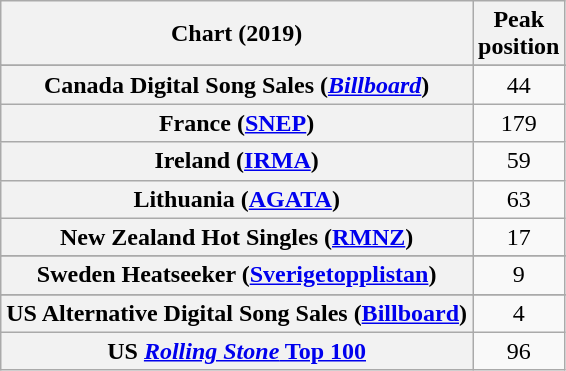<table class="wikitable sortable plainrowheaders" style="text-align:center">
<tr>
<th scope="col">Chart (2019)</th>
<th scope="col">Peak<br>position</th>
</tr>
<tr>
</tr>
<tr>
<th scope="row">Canada Digital Song Sales (<em><a href='#'>Billboard</a></em>)</th>
<td>44</td>
</tr>
<tr>
<th scope="row">France (<a href='#'>SNEP</a>)</th>
<td>179</td>
</tr>
<tr>
<th scope="row">Ireland (<a href='#'>IRMA</a>)</th>
<td>59</td>
</tr>
<tr>
<th scope="row">Lithuania (<a href='#'>AGATA</a>)</th>
<td>63</td>
</tr>
<tr>
<th scope="row">New Zealand Hot Singles (<a href='#'>RMNZ</a>)</th>
<td>17</td>
</tr>
<tr>
</tr>
<tr>
</tr>
<tr>
<th scope="row">Sweden Heatseeker (<a href='#'>Sverigetopplistan</a>)</th>
<td>9</td>
</tr>
<tr>
</tr>
<tr>
</tr>
<tr>
<th scope="row">US Alternative Digital Song Sales (<a href='#'>Billboard</a>)</th>
<td>4</td>
</tr>
<tr>
<th scope="row">US <a href='#'><em>Rolling Stone</em> Top 100</a></th>
<td>96</td>
</tr>
</table>
